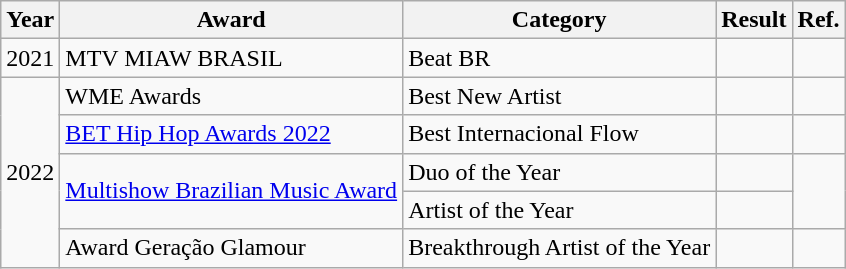<table class="wikitable">
<tr>
<th>Year</th>
<th>Award</th>
<th>Category</th>
<th>Result</th>
<th>Ref.</th>
</tr>
<tr>
<td>2021</td>
<td>MTV MIAW BRASIL</td>
<td>Beat BR</td>
<td></td>
<td></td>
</tr>
<tr>
<td rowspan="5">2022</td>
<td>WME Awards</td>
<td>Best New Artist</td>
<td></td>
<td></td>
</tr>
<tr>
<td><a href='#'>BET Hip Hop Awards 2022</a></td>
<td>Best Internacional Flow</td>
<td></td>
<td></td>
</tr>
<tr>
<td rowspan="2"><a href='#'>Multishow Brazilian Music Award</a></td>
<td>Duo of the Year</td>
<td></td>
<td rowspan="2"></td>
</tr>
<tr>
<td>Artist of the Year</td>
<td></td>
</tr>
<tr>
<td>Award Geração Glamour</td>
<td>Breakthrough Artist of the Year</td>
<td></td>
<td></td>
</tr>
</table>
